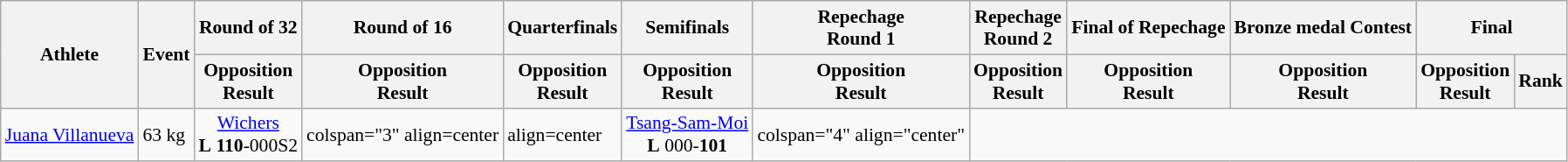<table class="wikitable" style="font-size:90%">
<tr>
<th rowspan="2">Athlete</th>
<th rowspan="2">Event</th>
<th colspan="1">Round of 32</th>
<th colspan="1">Round of 16</th>
<th colspan="1">Quarterfinals</th>
<th colspan="1">Semifinals</th>
<th colspan="1">Repechage<br>Round 1</th>
<th colspan="1">Repechage<br>Round 2</th>
<th colspan="1">Final of Repechage</th>
<th colspan="1">Bronze medal Contest</th>
<th colspan="2">Final</th>
</tr>
<tr>
<th>Opposition<br>Result</th>
<th>Opposition<br>Result</th>
<th>Opposition<br>Result</th>
<th>Opposition<br>Result</th>
<th>Opposition<br>Result</th>
<th>Opposition<br>Result</th>
<th>Opposition<br>Result</th>
<th>Opposition<br>Result</th>
<th>Opposition<br>Result</th>
<th>Rank</th>
</tr>
<tr>
<td><a href='#'>Juana Villanueva</a></td>
<td>63 kg</td>
<td align=center> <a href='#'>Wichers</a> <br><strong>L</strong> <strong>110</strong>-000S2</td>
<td>colspan="3" align=center </td>
<td>align=center </td>
<td align=center> <a href='#'>Tsang-Sam-Moi</a> <br><strong>L</strong> 000-<strong>101</strong></td>
<td>colspan="4" align="center" </td>
</tr>
</table>
